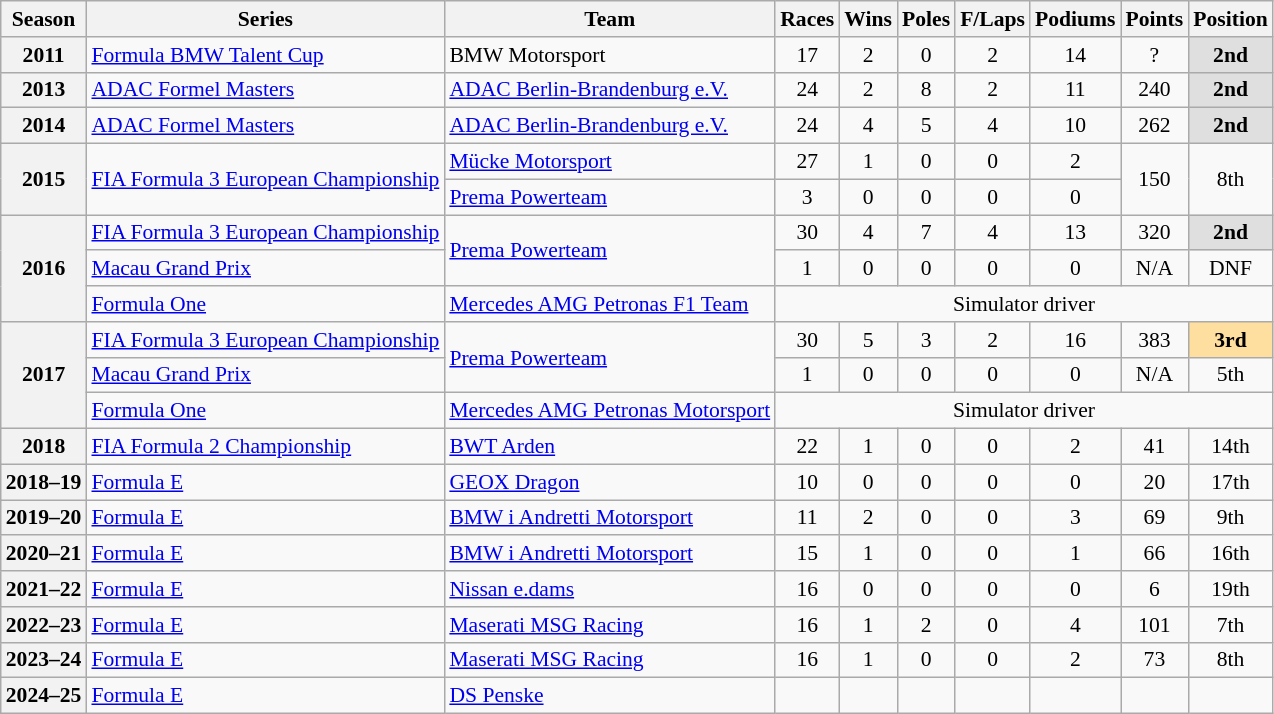<table class="wikitable" style="font-size: 90%; text-align:center">
<tr>
<th>Season</th>
<th>Series</th>
<th>Team</th>
<th>Races</th>
<th>Wins</th>
<th>Poles</th>
<th>F/Laps</th>
<th>Podiums</th>
<th>Points</th>
<th>Position</th>
</tr>
<tr>
<th>2011</th>
<td align="left"><a href='#'>Formula BMW Talent Cup</a></td>
<td align="left">BMW Motorsport</td>
<td>17</td>
<td>2</td>
<td>0</td>
<td>2</td>
<td>14</td>
<td>?</td>
<td style="background:#DFDFDF;"><strong>2nd</strong></td>
</tr>
<tr>
<th>2013</th>
<td align="left"><a href='#'>ADAC Formel Masters</a></td>
<td align="left"><a href='#'>ADAC Berlin-Brandenburg e.V.</a></td>
<td>24</td>
<td>2</td>
<td>8</td>
<td>2</td>
<td>11</td>
<td>240</td>
<td style="background:#DFDFDF;"><strong>2nd</strong></td>
</tr>
<tr>
<th>2014</th>
<td align="left"><a href='#'>ADAC Formel Masters</a></td>
<td align="left"><a href='#'>ADAC Berlin-Brandenburg e.V.</a></td>
<td>24</td>
<td>4</td>
<td>5</td>
<td>4</td>
<td>10</td>
<td>262</td>
<td style="background:#DFDFDF;"><strong>2nd</strong></td>
</tr>
<tr>
<th rowspan="2">2015</th>
<td rowspan="2" align="left"><a href='#'>FIA Formula 3 European Championship</a></td>
<td align="left"><a href='#'>Mücke Motorsport</a></td>
<td>27</td>
<td>1</td>
<td>0</td>
<td>0</td>
<td>2</td>
<td rowspan="2">150</td>
<td rowspan="2">8th</td>
</tr>
<tr>
<td align="left"><a href='#'>Prema Powerteam</a></td>
<td>3</td>
<td>0</td>
<td>0</td>
<td>0</td>
<td>0</td>
</tr>
<tr>
<th rowspan="3">2016</th>
<td align="left" nowrap><a href='#'>FIA Formula 3 European Championship</a></td>
<td rowspan="2" align="left"><a href='#'>Prema Powerteam</a></td>
<td>30</td>
<td>4</td>
<td>7</td>
<td>4</td>
<td>13</td>
<td>320</td>
<td style="background:#DFDFDF;"><strong>2nd</strong></td>
</tr>
<tr>
<td align="left"><a href='#'>Macau Grand Prix</a></td>
<td>1</td>
<td>0</td>
<td>0</td>
<td>0</td>
<td>0</td>
<td>N/A</td>
<td>DNF</td>
</tr>
<tr>
<td align="left"><a href='#'>Formula One</a></td>
<td align="left" nowrap><a href='#'>Mercedes AMG Petronas F1 Team</a></td>
<td colspan="7">Simulator driver</td>
</tr>
<tr>
<th rowspan="3">2017</th>
<td align="left"><a href='#'>FIA Formula 3 European Championship</a></td>
<td rowspan="2" align="left"><a href='#'>Prema Powerteam</a></td>
<td>30</td>
<td>5</td>
<td>3</td>
<td>2</td>
<td>16</td>
<td>383</td>
<td style="background:#FFDF9F;"><strong>3rd</strong></td>
</tr>
<tr>
<td align="left"><a href='#'>Macau Grand Prix</a></td>
<td>1</td>
<td>0</td>
<td>0</td>
<td>0</td>
<td>0</td>
<td>N/A</td>
<td>5th</td>
</tr>
<tr>
<td align="left"><a href='#'>Formula One</a></td>
<td align="left" nowrap><a href='#'>Mercedes AMG Petronas Motorsport</a></td>
<td colspan="7">Simulator driver</td>
</tr>
<tr>
<th>2018</th>
<td align="left"><a href='#'>FIA Formula 2 Championship</a></td>
<td align="left"><a href='#'>BWT Arden</a></td>
<td>22</td>
<td>1</td>
<td>0</td>
<td>0</td>
<td>2</td>
<td>41</td>
<td>14th</td>
</tr>
<tr>
<th>2018–19</th>
<td align="left"><a href='#'>Formula E</a></td>
<td align="left"><a href='#'>GEOX Dragon</a></td>
<td>10</td>
<td>0</td>
<td>0</td>
<td>0</td>
<td>0</td>
<td>20</td>
<td>17th</td>
</tr>
<tr>
<th>2019–20</th>
<td align="left"><a href='#'>Formula E</a></td>
<td align="left"><a href='#'>BMW i Andretti Motorsport</a></td>
<td>11</td>
<td>2</td>
<td>0</td>
<td>0</td>
<td>3</td>
<td>69</td>
<td>9th</td>
</tr>
<tr>
<th>2020–21</th>
<td align="left"><a href='#'>Formula E</a></td>
<td align="left"><a href='#'>BMW i Andretti Motorsport</a></td>
<td>15</td>
<td>1</td>
<td>0</td>
<td>0</td>
<td>1</td>
<td>66</td>
<td>16th</td>
</tr>
<tr>
<th>2021–22</th>
<td align=left><a href='#'>Formula E</a></td>
<td align=left><a href='#'>Nissan e.dams</a></td>
<td>16</td>
<td>0</td>
<td>0</td>
<td>0</td>
<td>0</td>
<td>6</td>
<td>19th</td>
</tr>
<tr>
<th>2022–23</th>
<td align=left><a href='#'>Formula E</a></td>
<td align=left><a href='#'>Maserati MSG Racing</a></td>
<td>16</td>
<td>1</td>
<td>2</td>
<td>0</td>
<td>4</td>
<td>101</td>
<td>7th</td>
</tr>
<tr>
<th>2023–24</th>
<td align=left><a href='#'>Formula E</a></td>
<td align=left><a href='#'>Maserati MSG Racing</a></td>
<td>16</td>
<td>1</td>
<td>0</td>
<td>0</td>
<td>2</td>
<td>73</td>
<td>8th</td>
</tr>
<tr>
<th>2024–25</th>
<td align=left><a href='#'>Formula E</a></td>
<td align=left><a href='#'>DS Penske</a></td>
<td></td>
<td></td>
<td></td>
<td></td>
<td></td>
<td></td>
<td></td>
</tr>
</table>
